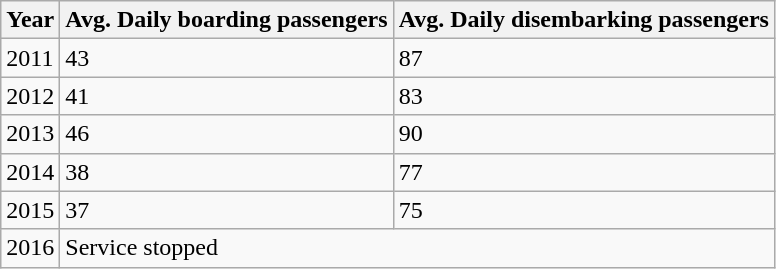<table class="wikitable">
<tr>
<th>Year</th>
<th>Avg. Daily boarding passengers</th>
<th>Avg. Daily disembarking passengers</th>
</tr>
<tr>
<td>2011</td>
<td>43</td>
<td>87</td>
</tr>
<tr>
<td>2012</td>
<td>41</td>
<td>83</td>
</tr>
<tr>
<td>2013</td>
<td>46</td>
<td>90</td>
</tr>
<tr>
<td>2014</td>
<td>38</td>
<td>77</td>
</tr>
<tr>
<td>2015</td>
<td>37</td>
<td>75</td>
</tr>
<tr>
<td>2016</td>
<td colspan="2">Service stopped</td>
</tr>
</table>
